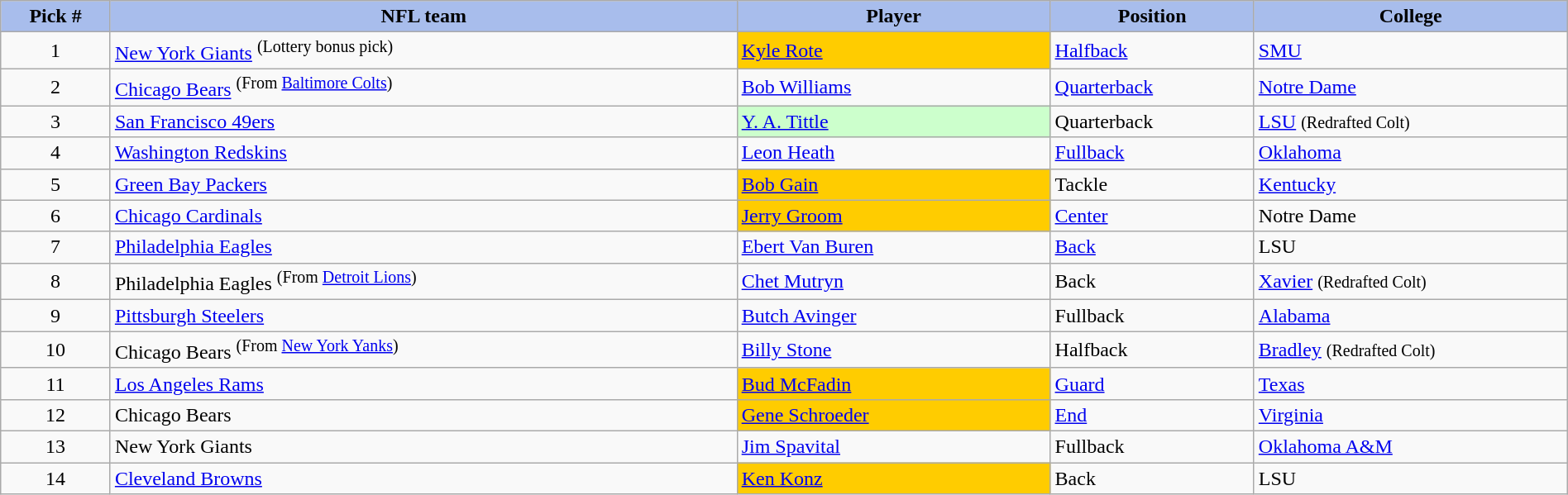<table class="wikitable sortable sortable" style="width: 100%">
<tr>
<th style="background:#A8BDEC;" width=7%>Pick #</th>
<th width=40% style="background:#A8BDEC;">NFL team</th>
<th width=20% style="background:#A8BDEC;">Player</th>
<th width=13% style="background:#A8BDEC;">Position</th>
<th style="background:#A8BDEC;">College</th>
</tr>
<tr>
<td align=center>1</td>
<td><a href='#'>New York Giants</a> <sup>(Lottery bonus pick)</sup></td>
<td bgcolor="#FFCC00"><a href='#'>Kyle Rote</a></td>
<td><a href='#'>Halfback</a></td>
<td><a href='#'>SMU</a></td>
</tr>
<tr>
<td align=center>2</td>
<td><a href='#'>Chicago Bears</a> <sup>(From <a href='#'>Baltimore Colts</a>)</sup></td>
<td><a href='#'>Bob Williams</a></td>
<td><a href='#'>Quarterback</a></td>
<td><a href='#'>Notre Dame</a></td>
</tr>
<tr>
<td align=center>3</td>
<td><a href='#'>San Francisco 49ers</a></td>
<td bgcolor="#CCFFCC"><a href='#'>Y. A. Tittle</a></td>
<td>Quarterback</td>
<td><a href='#'>LSU</a> <small>(Redrafted Colt)</small></td>
</tr>
<tr>
<td align=center>4</td>
<td><a href='#'>Washington Redskins</a></td>
<td><a href='#'>Leon Heath</a></td>
<td><a href='#'>Fullback</a></td>
<td><a href='#'>Oklahoma</a></td>
</tr>
<tr>
<td align=center>5</td>
<td><a href='#'>Green Bay Packers</a></td>
<td bgcolor="#FFCC00"><a href='#'>Bob Gain</a></td>
<td>Tackle</td>
<td><a href='#'>Kentucky</a></td>
</tr>
<tr>
<td align=center>6</td>
<td><a href='#'>Chicago Cardinals</a></td>
<td bgcolor="#FFCC00"><a href='#'>Jerry Groom</a></td>
<td><a href='#'>Center</a></td>
<td>Notre Dame</td>
</tr>
<tr>
<td align=center>7</td>
<td><a href='#'>Philadelphia Eagles</a></td>
<td><a href='#'>Ebert Van Buren</a></td>
<td><a href='#'>Back</a></td>
<td>LSU</td>
</tr>
<tr>
<td align=center>8</td>
<td>Philadelphia Eagles <sup>(From <a href='#'>Detroit Lions</a>)</sup></td>
<td><a href='#'>Chet Mutryn</a></td>
<td>Back</td>
<td><a href='#'>Xavier</a> <small>(Redrafted Colt)</small></td>
</tr>
<tr>
<td align=center>9</td>
<td><a href='#'>Pittsburgh Steelers</a></td>
<td><a href='#'>Butch Avinger</a></td>
<td>Fullback</td>
<td><a href='#'>Alabama</a></td>
</tr>
<tr>
<td align=center>10</td>
<td>Chicago Bears <sup>(From <a href='#'>New York Yanks</a>)</sup></td>
<td><a href='#'>Billy Stone</a></td>
<td>Halfback</td>
<td><a href='#'>Bradley</a> <small>(Redrafted Colt)</small></td>
</tr>
<tr>
<td align=center>11</td>
<td><a href='#'>Los Angeles Rams</a></td>
<td bgcolor="#FFCC00"><a href='#'>Bud McFadin</a></td>
<td><a href='#'>Guard</a></td>
<td><a href='#'>Texas</a></td>
</tr>
<tr>
<td align=center>12</td>
<td>Chicago Bears</td>
<td bgcolor="#FFCC00"><a href='#'>Gene Schroeder</a></td>
<td><a href='#'>End</a></td>
<td><a href='#'>Virginia</a></td>
</tr>
<tr>
<td align=center>13</td>
<td>New York Giants</td>
<td><a href='#'>Jim Spavital</a></td>
<td>Fullback</td>
<td><a href='#'>Oklahoma A&M</a></td>
</tr>
<tr>
<td align=center>14</td>
<td><a href='#'>Cleveland Browns</a></td>
<td bgcolor="#FFCC00"><a href='#'>Ken Konz</a></td>
<td>Back</td>
<td>LSU</td>
</tr>
</table>
